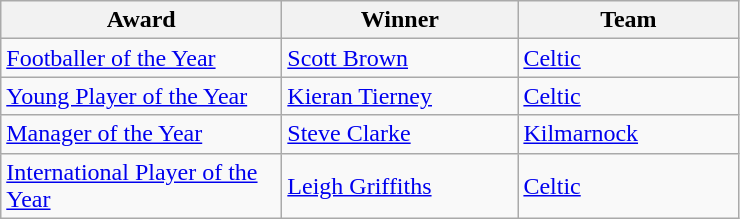<table class="wikitable">
<tr>
<th width=180>Award</th>
<th width=150>Winner</th>
<th width=140>Team</th>
</tr>
<tr>
<td><a href='#'>Footballer of the Year</a></td>
<td><a href='#'>Scott Brown</a></td>
<td><a href='#'>Celtic</a></td>
</tr>
<tr>
<td><a href='#'>Young Player of the Year</a></td>
<td><a href='#'>Kieran Tierney</a></td>
<td><a href='#'>Celtic</a></td>
</tr>
<tr>
<td><a href='#'>Manager of the Year</a></td>
<td><a href='#'>Steve Clarke</a></td>
<td><a href='#'>Kilmarnock</a></td>
</tr>
<tr>
<td><a href='#'>International Player of the Year</a></td>
<td><a href='#'>Leigh Griffiths</a></td>
<td><a href='#'>Celtic</a></td>
</tr>
</table>
